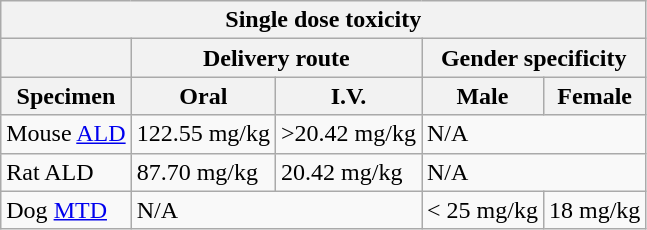<table class="wikitable">
<tr>
<th colspan="5">Single dose toxicity</th>
</tr>
<tr>
<th></th>
<th colspan="2">Delivery route</th>
<th colspan="2">Gender specificity</th>
</tr>
<tr>
<th>Specimen</th>
<th>Oral</th>
<th>I.V.</th>
<th>Male</th>
<th>Female</th>
</tr>
<tr>
<td>Mouse <a href='#'>ALD</a></td>
<td>122.55 mg/kg</td>
<td>>20.42 mg/kg</td>
<td colspan="2">N/A</td>
</tr>
<tr>
<td>Rat ALD</td>
<td>87.70 mg/kg</td>
<td>20.42 mg/kg</td>
<td colspan="2">N/A</td>
</tr>
<tr>
<td>Dog <a href='#'>MTD</a></td>
<td colspan="2">N/A</td>
<td>< 25 mg/kg</td>
<td>18 mg/kg</td>
</tr>
</table>
